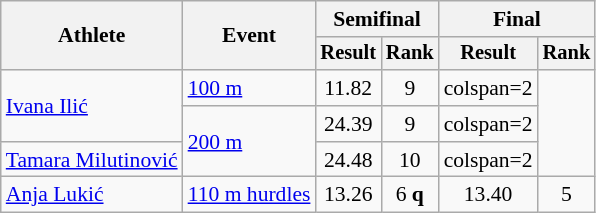<table class="wikitable" style="font-size:90%">
<tr>
<th rowspan="2">Athlete</th>
<th rowspan="2">Event</th>
<th colspan="2">Semifinal</th>
<th colspan="2">Final</th>
</tr>
<tr style="font-size:95%">
<th>Result</th>
<th>Rank</th>
<th>Result</th>
<th>Rank</th>
</tr>
<tr align=center>
<td align=left rowspan=2><a href='#'>Ivana Ilić</a></td>
<td align=left><a href='#'>100 m</a></td>
<td>11.82</td>
<td>9</td>
<td>colspan=2 </td>
</tr>
<tr align=center>
<td align=left rowspan=2><a href='#'>200 m</a></td>
<td>24.39</td>
<td>9</td>
<td>colspan=2 </td>
</tr>
<tr align=center>
<td align=left><a href='#'>Tamara Milutinović</a></td>
<td>24.48</td>
<td>10</td>
<td>colspan=2 </td>
</tr>
<tr align=center>
<td align=left><a href='#'>Anja Lukić</a></td>
<td align=left><a href='#'>110 m hurdles</a></td>
<td>13.26</td>
<td>6 <strong>q</strong></td>
<td>13.40</td>
<td>5</td>
</tr>
</table>
